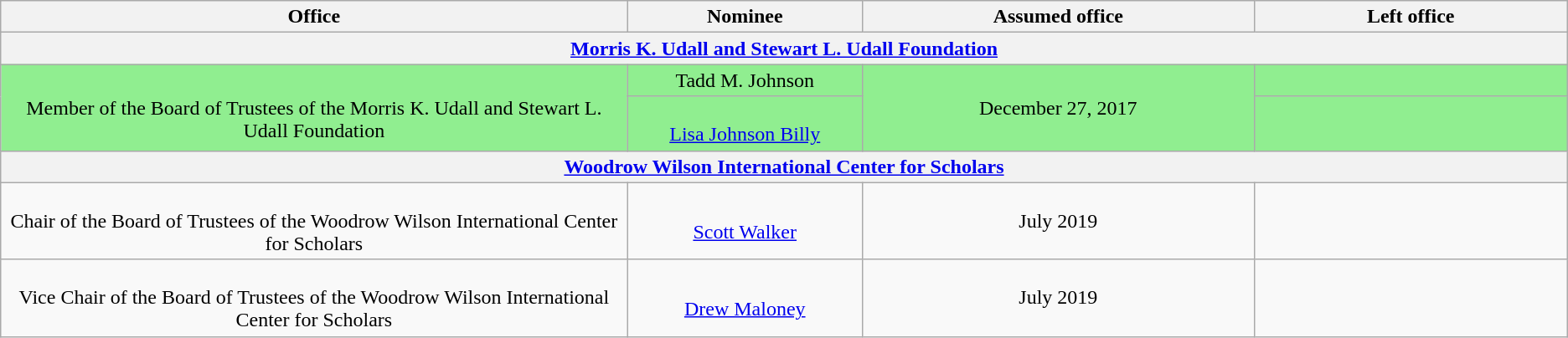<table class="wikitable sortable" style="text-align:center">
<tr>
<th style="width:40%;">Office</th>
<th style="width:15%;">Nominee</th>
<th style="width:25%;" data-sort- type="date">Assumed office</th>
<th style="width:20%;" data-sort- type="date">Left office</th>
</tr>
<tr>
<th colspan="4"><a href='#'>Morris K. Udall and Stewart L. Udall Foundation</a></th>
</tr>
<tr style="background:lightgreen;">
<td rowspan="2"><br>Member of the Board of Trustees of the Morris K. Udall and Stewart L. Udall Foundation</td>
<td>Tadd M. Johnson</td>
<td rowspan="2">December 27, 2017<br></td>
<td></td>
</tr>
<tr style="background:lightgreen;">
<td><br><a href='#'>Lisa Johnson Billy</a></td>
<td></td>
</tr>
<tr>
<th colspan="4"><a href='#'>Woodrow Wilson International Center for Scholars</a></th>
</tr>
<tr>
<td><br>Chair of the Board of Trustees of the Woodrow Wilson International Center for Scholars</td>
<td><br><a href='#'>Scott Walker</a></td>
<td>July 2019</td>
<td></td>
</tr>
<tr>
<td><br>Vice Chair of the Board of Trustees of the Woodrow Wilson International Center for Scholars</td>
<td><br><a href='#'>Drew Maloney</a></td>
<td>July 2019<br></td>
<td></td>
</tr>
</table>
